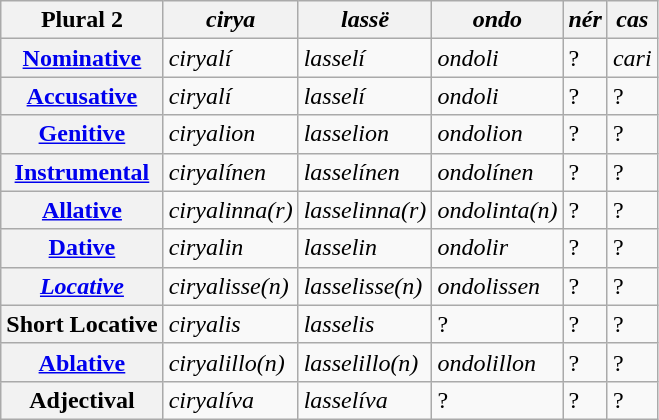<table class="wikitable">
<tr>
<th>Plural 2</th>
<th><em>cirya</em></th>
<th><em>lassë</em></th>
<th><em>ondo</em></th>
<th><em>nér</em></th>
<th><em>cas</em></th>
</tr>
<tr>
<th><a href='#'>Nominative</a></th>
<td><em>ciryalí</em></td>
<td><em>lasselí</em></td>
<td><em>ondoli</em></td>
<td>?</td>
<td><em>cari</em></td>
</tr>
<tr>
<th><a href='#'>Accusative</a></th>
<td><em>ciryalí</em></td>
<td><em>lasselí</em></td>
<td><em>ondoli</em></td>
<td>?</td>
<td>?</td>
</tr>
<tr>
<th><a href='#'>Genitive</a></th>
<td><em>ciryalion</em></td>
<td><em>lasselion</em></td>
<td><em>ondolion</em></td>
<td>?</td>
<td>?</td>
</tr>
<tr>
<th><a href='#'>Instrumental</a></th>
<td><em>ciryalínen</em></td>
<td><em>lasselínen</em></td>
<td><em>ondolínen</em></td>
<td>?</td>
<td>?</td>
</tr>
<tr>
<th><a href='#'>Allative</a></th>
<td><em>ciryalinna(r)</em></td>
<td><em>lasselinna(r)</em></td>
<td><em>ondolinta(n)</em></td>
<td>?</td>
<td>?</td>
</tr>
<tr>
<th><a href='#'>Dative</a></th>
<td><em>ciryalin</em></td>
<td><em>lasselin</em></td>
<td><em>ondolir</em></td>
<td>?</td>
<td>?</td>
</tr>
<tr>
<th><em><a href='#'>Locative</a></em></th>
<td><em>ciryalisse(n)</em></td>
<td><em>lasselisse(n)</em></td>
<td><em>ondolissen</em></td>
<td>?</td>
<td>?</td>
</tr>
<tr>
<th>Short Locative</th>
<td><em>ciryalis</em></td>
<td><em>lasselis</em></td>
<td>?</td>
<td>?</td>
<td>?</td>
</tr>
<tr>
<th><a href='#'>Ablative</a></th>
<td><em>ciryalillo(n)</em></td>
<td><em>lasselillo(n)</em></td>
<td><em>ondolillon</em></td>
<td>?</td>
<td>?</td>
</tr>
<tr>
<th>Adjectival</th>
<td><em>ciryalíva</em></td>
<td><em>lasselíva</em></td>
<td>?</td>
<td>?</td>
<td>?</td>
</tr>
</table>
